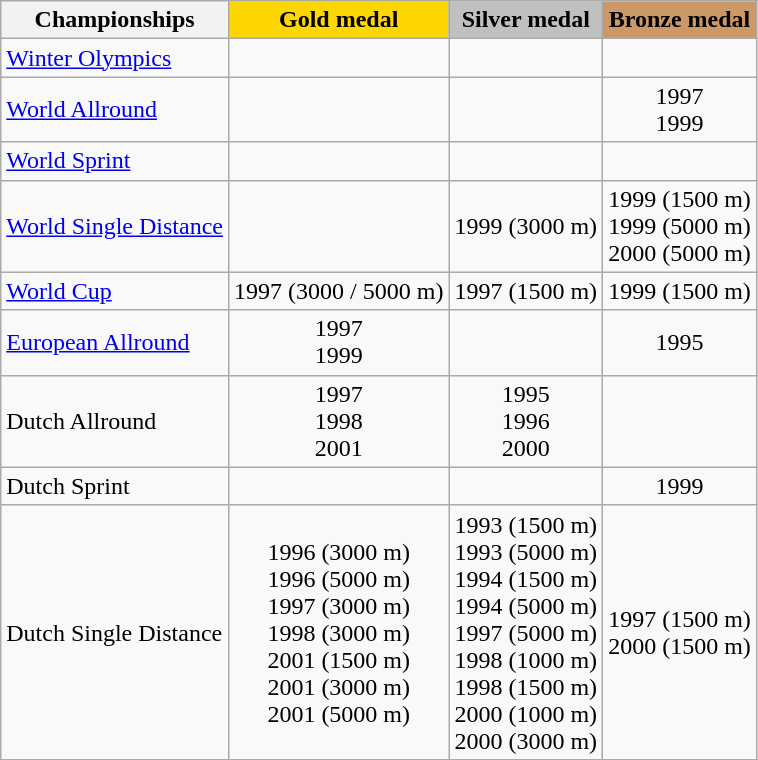<table class="wikitable">
<tr>
<th>Championships</th>
<td align=center bgcolor=gold><strong>Gold medal</strong></td>
<td align=center bgcolor=silver><strong>Silver medal</strong></td>
<td align=center bgcolor=cc9966><strong>Bronze medal</strong></td>
</tr>
<tr align="center">
<td align="left"><a href='#'>Winter Olympics</a></td>
<td></td>
<td></td>
<td></td>
</tr>
<tr align="center">
<td align="left"><a href='#'>World Allround</a></td>
<td></td>
<td></td>
<td>1997 <br> 1999</td>
</tr>
<tr align="center">
<td align="left"><a href='#'>World Sprint</a></td>
<td></td>
<td></td>
<td></td>
</tr>
<tr align="center">
<td align="left"><a href='#'>World Single Distance</a></td>
<td></td>
<td>1999 (3000 m)</td>
<td>1999 (1500 m) <br> 1999 (5000 m) <br> 2000 (5000 m)</td>
</tr>
<tr align="center">
<td align="left"><a href='#'>World Cup</a></td>
<td>1997 (3000 / 5000 m)</td>
<td>1997 (1500 m)</td>
<td>1999 (1500 m)</td>
</tr>
<tr align="center">
<td align="left"><a href='#'>European Allround</a></td>
<td>1997 <br> 1999</td>
<td></td>
<td>1995</td>
</tr>
<tr align="center">
<td align="left">Dutch Allround</td>
<td>1997 <br> 1998 <br> 2001</td>
<td>1995 <br> 1996 <br> 2000</td>
<td></td>
</tr>
<tr align="center">
<td align="left">Dutch Sprint</td>
<td></td>
<td></td>
<td>1999</td>
</tr>
<tr align="center">
<td align="left">Dutch Single Distance</td>
<td>1996 (3000 m) <br> 1996 (5000 m) <br> 1997 (3000 m) <br> 1998 (3000 m) <br> 2001 (1500 m) <br> 2001 (3000 m) <br> 2001 (5000 m)</td>
<td>1993 (1500 m) <br> 1993 (5000 m) <br> 1994 (1500 m) <br> 1994 (5000 m) <br> 1997 (5000 m) <br> 1998 (1000 m) <br> 1998 (1500 m) <br> 2000 (1000 m) <br> 2000 (3000 m)</td>
<td>1997 (1500 m) <br> 2000 (1500 m)</td>
</tr>
</table>
